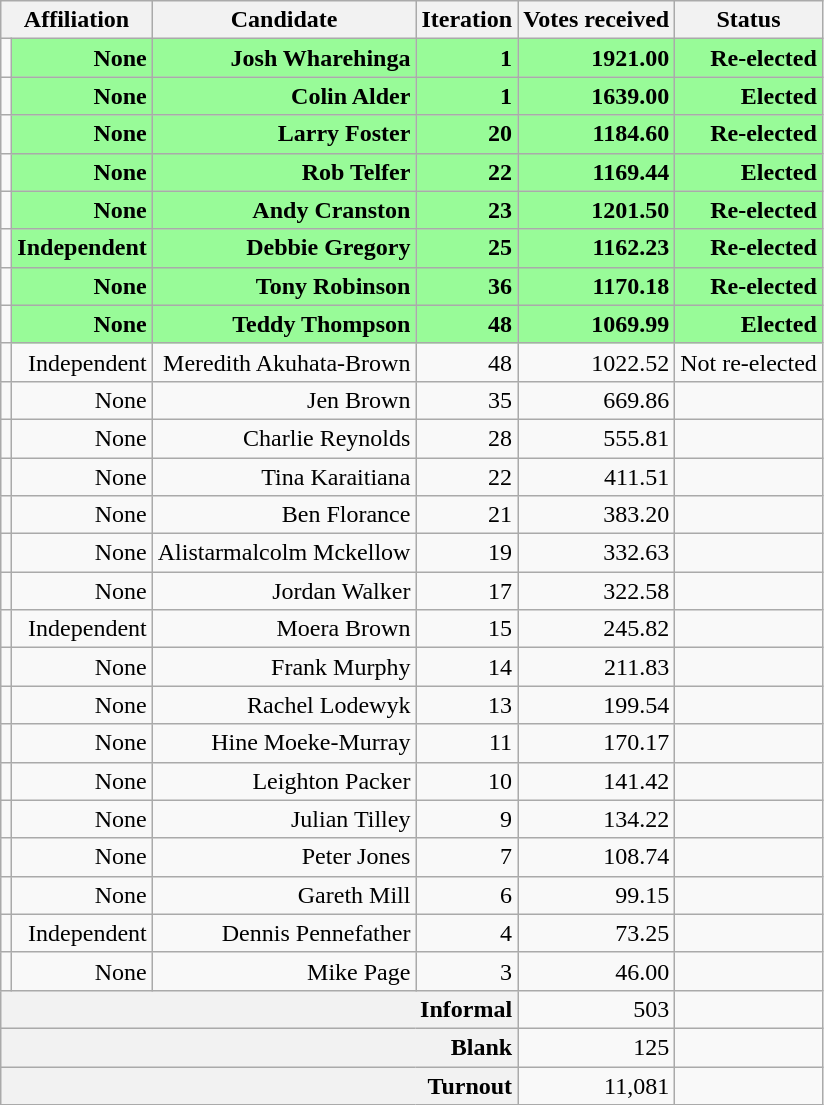<table class="wikitable" style="text-align:right">
<tr>
<th colspan="2">Affiliation</th>
<th>Candidate</th>
<th>Iteration</th>
<th>Votes received</th>
<th>Status</th>
</tr>
<tr>
<td></td>
<td style="background:palegreen"><strong>None</strong></td>
<td style="background:palegreen"><strong>Josh Wharehinga</strong></td>
<td style="background:palegreen"><strong>1</strong></td>
<td style="background:palegreen"><strong>1921.00</strong></td>
<td style="background:palegreen"><strong>Re-elected</strong></td>
</tr>
<tr>
<td></td>
<td style="background:palegreen"><strong>None</strong></td>
<td style="background:palegreen"><strong>Colin Alder</strong></td>
<td style="background:palegreen"><strong>1</strong></td>
<td style="background:palegreen"><strong>1639.00</strong></td>
<td style="background:palegreen"><strong>Elected</strong></td>
</tr>
<tr>
<td></td>
<td style="background:palegreen"><strong>None</strong></td>
<td style="background:palegreen"><strong>Larry Foster</strong></td>
<td style="background:palegreen"><strong>20</strong></td>
<td style="background:palegreen"><strong>1184.60</strong></td>
<td style="background:palegreen"><strong>Re-elected</strong></td>
</tr>
<tr>
<td></td>
<td style="background:palegreen"><strong>None</strong></td>
<td style="background:palegreen"><strong>Rob Telfer</strong></td>
<td style="background:palegreen"><strong>22</strong></td>
<td style="background:palegreen"><strong>1169.44</strong></td>
<td style="background:palegreen"><strong>Elected</strong></td>
</tr>
<tr>
<td></td>
<td style="background:palegreen"><strong>None</strong></td>
<td style="background:palegreen"><strong>Andy Cranston</strong></td>
<td style="background:palegreen"><strong>23</strong></td>
<td style="background:palegreen"><strong>1201.50</strong></td>
<td style="background:palegreen"><strong>Re-elected</strong></td>
</tr>
<tr>
<td></td>
<td style="background:palegreen"><strong>Independent</strong></td>
<td style="background:palegreen"><strong>Debbie Gregory</strong></td>
<td style="background:palegreen"><strong>25</strong></td>
<td style="background:palegreen"><strong>1162.23</strong></td>
<td style="background:palegreen"><strong>Re-elected</strong></td>
</tr>
<tr>
<td></td>
<td style="background:palegreen"><strong>None</strong></td>
<td style="background:palegreen"><strong>Tony Robinson</strong></td>
<td style="background:palegreen"><strong>36</strong></td>
<td style="background:palegreen"><strong>1170.18</strong></td>
<td style="background:palegreen"><strong>Re-elected</strong></td>
</tr>
<tr>
<td></td>
<td style="background:palegreen"><strong>None</strong></td>
<td style="background:palegreen"><strong>Teddy Thompson</strong></td>
<td style="background:palegreen"><strong>48</strong></td>
<td style="background:palegreen"><strong>1069.99</strong></td>
<td style="background:palegreen"><strong>Elected</strong></td>
</tr>
<tr>
<td></td>
<td>Independent</td>
<td>Meredith Akuhata-Brown</td>
<td>48</td>
<td>1022.52</td>
<td>Not re-elected</td>
</tr>
<tr>
<td></td>
<td>None</td>
<td>Jen Brown</td>
<td>35</td>
<td>669.86</td>
<td></td>
</tr>
<tr>
<td></td>
<td>None</td>
<td>Charlie Reynolds</td>
<td>28</td>
<td>555.81</td>
<td></td>
</tr>
<tr>
<td></td>
<td>None</td>
<td>Tina Karaitiana</td>
<td>22</td>
<td>411.51</td>
<td></td>
</tr>
<tr>
<td></td>
<td>None</td>
<td>Ben Florance</td>
<td>21</td>
<td>383.20</td>
<td></td>
</tr>
<tr>
<td></td>
<td>None</td>
<td>Alistarmalcolm Mckellow</td>
<td>19</td>
<td>332.63</td>
<td></td>
</tr>
<tr>
<td></td>
<td>None</td>
<td>Jordan Walker</td>
<td>17</td>
<td>322.58</td>
<td></td>
</tr>
<tr>
<td></td>
<td>Independent</td>
<td>Moera Brown</td>
<td>15</td>
<td>245.82</td>
<td></td>
</tr>
<tr>
<td></td>
<td>None</td>
<td>Frank Murphy</td>
<td>14</td>
<td>211.83</td>
<td></td>
</tr>
<tr>
<td></td>
<td>None</td>
<td>Rachel Lodewyk</td>
<td>13</td>
<td>199.54</td>
<td></td>
</tr>
<tr>
<td></td>
<td>None</td>
<td>Hine Moeke-Murray</td>
<td>11</td>
<td>170.17</td>
<td></td>
</tr>
<tr>
<td></td>
<td>None</td>
<td>Leighton Packer</td>
<td>10</td>
<td>141.42</td>
<td></td>
</tr>
<tr>
<td></td>
<td>None</td>
<td>Julian Tilley</td>
<td>9</td>
<td>134.22</td>
<td></td>
</tr>
<tr>
<td></td>
<td>None</td>
<td>Peter Jones</td>
<td>7</td>
<td>108.74</td>
<td></td>
</tr>
<tr>
<td></td>
<td>None</td>
<td>Gareth Mill</td>
<td>6</td>
<td>99.15</td>
<td></td>
</tr>
<tr>
<td></td>
<td>Independent</td>
<td>Dennis Pennefather</td>
<td>4</td>
<td>73.25</td>
<td></td>
</tr>
<tr>
<td></td>
<td>None</td>
<td>Mike Page</td>
<td>3</td>
<td>46.00</td>
<td></td>
</tr>
<tr>
<th colspan="4" style="text-align:right">Informal</th>
<td>503</td>
<td></td>
</tr>
<tr>
<th colspan="4" style="text-align:right">Blank</th>
<td>125</td>
<td></td>
</tr>
<tr>
<th colspan="4" style="text-align:right">Turnout</th>
<td>11,081</td>
<td></td>
</tr>
</table>
